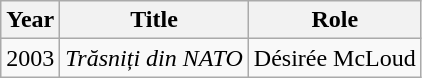<table class="wikitable sortable">
<tr>
<th class="unsortable">Year</th>
<th class="unsortable">Title</th>
<th class="unsortable">Role</th>
</tr>
<tr>
<td>2003</td>
<td><em>Trăsniți din NATO</em></td>
<td>Désirée McLoud</td>
</tr>
</table>
